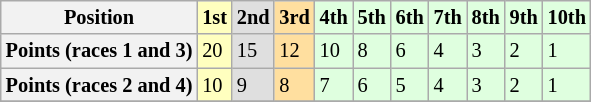<table class="wikitable sortable" style="font-size:85%">
<tr>
<th>Position</th>
<td style="background-color:#ffffbf"><strong>1st</strong></td>
<td style="background-color:#dfdfdf"><strong>2nd</strong></td>
<td style="background-color:#ffdf9f"><strong>3rd</strong></td>
<td style="background-color:#dfffdf"><strong>4th</strong></td>
<td style="background-color:#dfffdf"><strong>5th</strong></td>
<td style="background-color:#dfffdf"><strong>6th</strong></td>
<td style="background-color:#dfffdf"><strong>7th</strong></td>
<td style="background-color:#dfffdf"><strong>8th</strong></td>
<td style="background-color:#dfffdf"><strong>9th</strong></td>
<td style="background-color:#dfffdf"><strong>10th</strong></td>
</tr>
<tr>
<th>Points (races 1 and 3)</th>
<td style="background-color:#ffffbf">20</td>
<td style="background-color:#dfdfdf">15</td>
<td style="background-color:#ffdf9f">12</td>
<td style="background-color:#dfffdf">10</td>
<td style="background-color:#dfffdf">8</td>
<td style="background-color:#dfffdf">6</td>
<td style="background-color:#dfffdf">4</td>
<td style="background-color:#dfffdf">3</td>
<td style="background-color:#dfffdf">2</td>
<td style="background-color:#dfffdf">1</td>
</tr>
<tr>
<th>Points (races 2 and 4)</th>
<td style="background-color:#ffffbf">10</td>
<td style="background-color:#dfdfdf">9</td>
<td style="background-color:#ffdf9f">8</td>
<td style="background-color:#dfffdf">7</td>
<td style="background-color:#dfffdf">6</td>
<td style="background-color:#dfffdf">5</td>
<td style="background-color:#dfffdf">4</td>
<td style="background-color:#dfffdf">3</td>
<td style="background-color:#dfffdf">2</td>
<td style="background-color:#dfffdf">1</td>
</tr>
<tr>
</tr>
</table>
